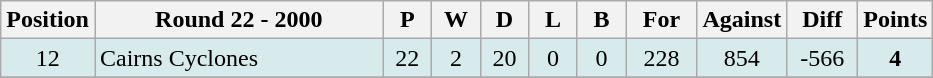<table class="wikitable" style="text-align:center;">
<tr style="background: #ffffff;">
<th width=40 abbr="Position">Position</th>
<th width=185>Round 22 - 2000</th>
<th width=25 abbr="Played">P</th>
<th width=25 abbr="Won">W</th>
<th width=25 abbr="Drawn">D</th>
<th width=25 abbr="Lost">L</th>
<th width=25 abbr="Bye">B</th>
<th width=40 abbr="Points for">For</th>
<th width=40 abbr="Points against">Against</th>
<th width=40 abbr="Points difference">Diff</th>
<th width=40 abbr="Points">Points</th>
</tr>
<tr style="background: #d7ebed;">
<td>12</td>
<td style="text-align:left;"> Cairns Cyclones</td>
<td>22</td>
<td>2</td>
<td>20</td>
<td>0</td>
<td>0</td>
<td>228</td>
<td>854</td>
<td>-566</td>
<td><strong>4</strong></td>
</tr>
<tr>
</tr>
</table>
